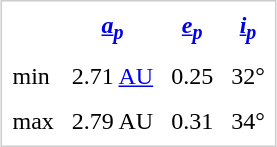<table align="center" style="border:1px solid #CCC; margin-left:15px;" cellpadding="5">
<tr>
<th></th>
<th><em><a href='#'>a<sub>p</sub></a></em></th>
<th><em><a href='#'>e<sub>p</sub></a></em></th>
<th><em><a href='#'>i<sub>p</sub></a></em></th>
</tr>
<tr>
<td>min</td>
<td>2.71 <a href='#'>AU</a></td>
<td>0.25</td>
<td>32°</td>
</tr>
<tr>
<td>max</td>
<td>2.79 AU</td>
<td>0.31</td>
<td>34°</td>
</tr>
</table>
